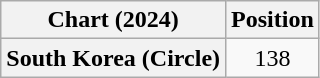<table class="wikitable plainrowheaders" style="text-align:center">
<tr>
<th scope="col">Chart (2024)</th>
<th scope="col">Position</th>
</tr>
<tr>
<th scope="row">South Korea (Circle)</th>
<td>138</td>
</tr>
</table>
